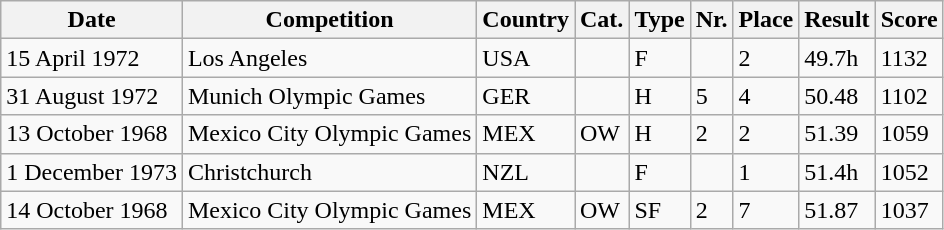<table class="wikitable">
<tr>
<th>Date</th>
<th>Competition</th>
<th>Country</th>
<th>Cat.</th>
<th>Type</th>
<th>Nr.</th>
<th>Place</th>
<th>Result</th>
<th>Score</th>
</tr>
<tr>
<td>15 April 1972</td>
<td>Los Angeles</td>
<td>USA</td>
<td></td>
<td>F</td>
<td></td>
<td>2</td>
<td>49.7h</td>
<td>1132</td>
</tr>
<tr>
<td>31 August 1972</td>
<td>Munich Olympic Games</td>
<td>GER</td>
<td></td>
<td>H</td>
<td>5</td>
<td>4</td>
<td>50.48</td>
<td>1102</td>
</tr>
<tr>
<td>13 October 1968</td>
<td>Mexico City Olympic Games</td>
<td>MEX</td>
<td>OW</td>
<td>H</td>
<td>2</td>
<td>2</td>
<td>51.39</td>
<td>1059</td>
</tr>
<tr>
<td>1 December 1973</td>
<td>Christchurch</td>
<td>NZL</td>
<td></td>
<td>F</td>
<td></td>
<td>1</td>
<td>51.4h</td>
<td>1052</td>
</tr>
<tr>
<td>14 October 1968</td>
<td>Mexico City Olympic Games</td>
<td>MEX</td>
<td>OW</td>
<td>SF</td>
<td>2</td>
<td>7</td>
<td>51.87</td>
<td>1037</td>
</tr>
</table>
